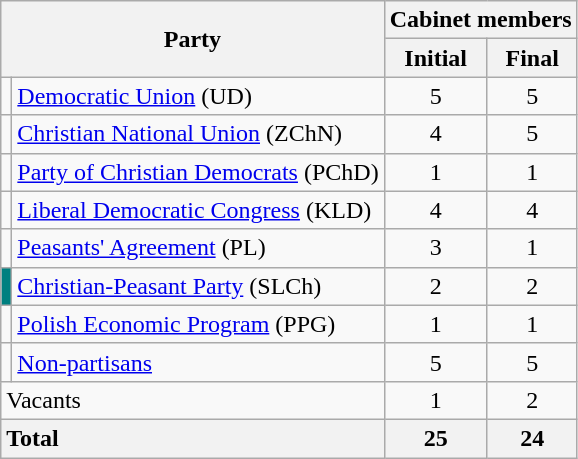<table class="wikitable" style="text-align: center;">
<tr>
<th colspan="2" rowspan="2">Party</th>
<th colspan="2">Cabinet members</th>
</tr>
<tr>
<th>Initial</th>
<th>Final</th>
</tr>
<tr>
<td></td>
<td style="text-align: left;"><a href='#'>Democratic Union</a> (UD)</td>
<td>5</td>
<td>5</td>
</tr>
<tr>
<td></td>
<td style="text-align: left;"><a href='#'>Christian National Union</a> (ZChN)</td>
<td>4</td>
<td>5</td>
</tr>
<tr>
<td></td>
<td style="text-align: left;"><a href='#'>Party of Christian Democrats</a> (PChD)</td>
<td>1</td>
<td>1</td>
</tr>
<tr>
<td></td>
<td style="text-align: left;"><a href='#'>Liberal Democratic Congress</a> (KLD)</td>
<td>4</td>
<td>4</td>
</tr>
<tr>
<td></td>
<td style="text-align: left;"><a href='#'>Peasants' Agreement</a> (PL)</td>
<td>3</td>
<td>1</td>
</tr>
<tr>
<td style="background: teal;"></td>
<td style="text-align: left;"><a href='#'>Christian-Peasant Party</a> (SLCh)</td>
<td>2</td>
<td>2</td>
</tr>
<tr>
<td></td>
<td style="text-align: left;"><a href='#'>Polish Economic Program</a> (PPG)</td>
<td>1</td>
<td>1</td>
</tr>
<tr>
<td></td>
<td style="text-align: left;"><a href='#'>Non-partisans</a></td>
<td>5</td>
<td>5</td>
</tr>
<tr>
<td colspan="2" style="text-align: left;">Vacants</td>
<td>1</td>
<td>2</td>
</tr>
<tr>
<th colspan="2" style="text-align: left;">Total</th>
<th>25</th>
<th>24</th>
</tr>
</table>
